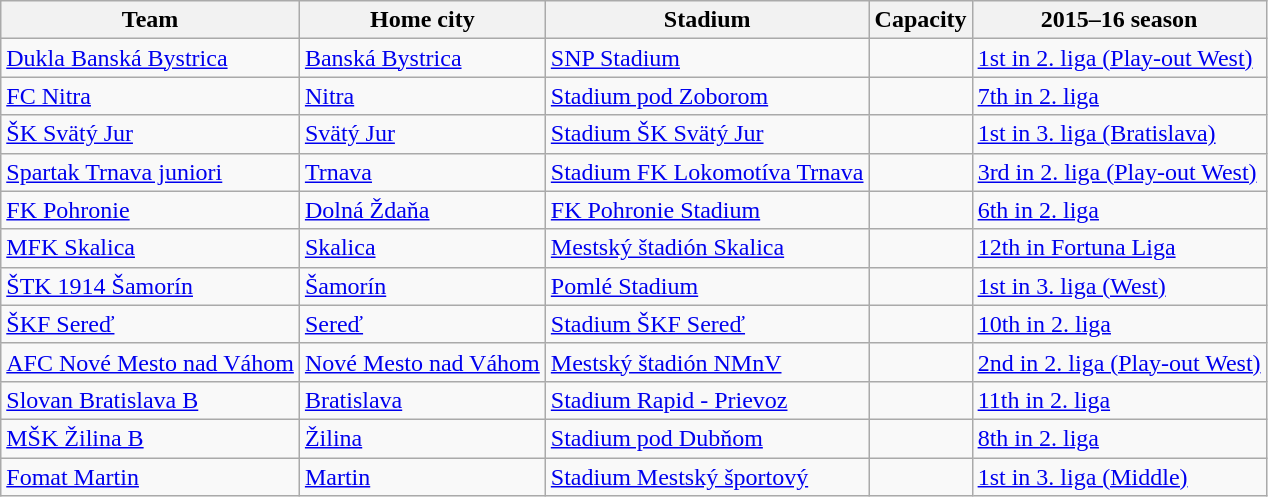<table class="wikitable sortable">
<tr>
<th>Team</th>
<th>Home city</th>
<th>Stadium</th>
<th>Capacity</th>
<th>2015–16 season</th>
</tr>
<tr>
<td><a href='#'>Dukla Banská Bystrica</a></td>
<td><a href='#'>Banská Bystrica</a></td>
<td><a href='#'>SNP Stadium</a></td>
<td></td>
<td><a href='#'>1st in 2. liga (Play-out West)</a></td>
</tr>
<tr>
<td><a href='#'>FC Nitra</a></td>
<td><a href='#'>Nitra</a></td>
<td><a href='#'>Stadium pod Zoborom</a></td>
<td></td>
<td><a href='#'>7th in 2. liga</a></td>
</tr>
<tr>
<td><a href='#'>ŠK Svätý Jur</a></td>
<td><a href='#'>Svätý Jur</a></td>
<td><a href='#'>Stadium ŠK Svätý Jur</a></td>
<td></td>
<td><a href='#'>1st in 3. liga (Bratislava)</a></td>
</tr>
<tr>
<td><a href='#'>Spartak Trnava juniori</a></td>
<td><a href='#'>Trnava</a></td>
<td><a href='#'>Stadium FK Lokomotíva Trnava</a></td>
<td></td>
<td><a href='#'>3rd in 2. liga (Play-out West)</a></td>
</tr>
<tr>
<td><a href='#'>FK Pohronie</a></td>
<td><a href='#'>Dolná Ždaňa</a></td>
<td><a href='#'>FK Pohronie Stadium</a></td>
<td></td>
<td><a href='#'>6th in 2. liga</a></td>
</tr>
<tr>
<td><a href='#'>MFK Skalica</a></td>
<td><a href='#'>Skalica</a></td>
<td><a href='#'>Mestský štadión Skalica</a></td>
<td></td>
<td><a href='#'>12th in Fortuna Liga</a></td>
</tr>
<tr>
<td><a href='#'>ŠTK 1914 Šamorín</a></td>
<td><a href='#'>Šamorín</a></td>
<td><a href='#'>Pomlé Stadium</a></td>
<td></td>
<td><a href='#'>1st in 3. liga (West)</a></td>
</tr>
<tr>
<td><a href='#'>ŠKF Sereď</a></td>
<td><a href='#'>Sereď</a></td>
<td><a href='#'>Stadium ŠKF Sereď</a></td>
<td></td>
<td><a href='#'>10th in 2. liga</a></td>
</tr>
<tr>
<td><a href='#'>AFC Nové Mesto nad Váhom</a></td>
<td><a href='#'>Nové Mesto nad Váhom</a></td>
<td><a href='#'>Mestský štadión NMnV</a></td>
<td></td>
<td><a href='#'>2nd in 2. liga (Play-out West)</a></td>
</tr>
<tr>
<td><a href='#'>Slovan Bratislava B</a></td>
<td><a href='#'>Bratislava</a></td>
<td><a href='#'>Stadium Rapid - Prievoz</a></td>
<td></td>
<td><a href='#'>11th in 2. liga</a></td>
</tr>
<tr>
<td><a href='#'>MŠK Žilina B</a></td>
<td><a href='#'>Žilina</a></td>
<td><a href='#'>Stadium pod Dubňom</a></td>
<td></td>
<td><a href='#'>8th in 2. liga</a></td>
</tr>
<tr>
<td><a href='#'>Fomat Martin</a></td>
<td><a href='#'>Martin</a></td>
<td><a href='#'>Stadium Mestský športový</a></td>
<td></td>
<td><a href='#'>1st in 3. liga (Middle)</a></td>
</tr>
</table>
